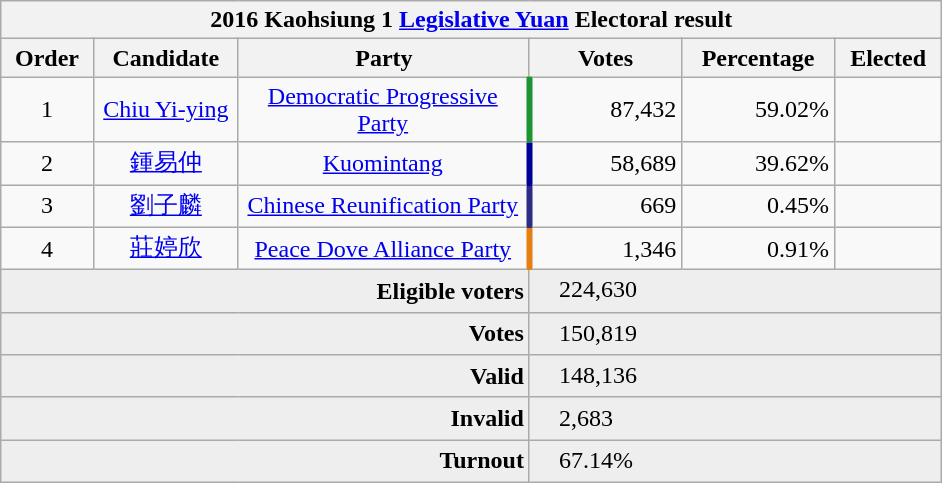<table class="wikitable collapsible" style="text-align:center">
<tr>
<th colspan="7" width=620px>2016 Kaohsiung 1 <a href='#'>Legislative Yuan</a> Electoral result</th>
</tr>
<tr>
<th width=35>Order</th>
<th width=55>Candidate</th>
<th width=150>Party</th>
<th width=75>Votes</th>
<th width=75>Percentage</th>
<th width=49>Elected</th>
</tr>
<tr>
<td>1</td>
<td><a href='#'>Chiu Yi-ying</a></td>
<td><a href='#'>Democratic Progressive Party</a></td>
<td style="border-left:4px solid#1B9431;" align="right">87,432</td>
<td align="right">59.02%</td>
<td align="center"></td>
</tr>
<tr>
<td>2</td>
<td><a href='#'>鍾易仲</a></td>
<td><a href='#'>Kuomintang</a></td>
<td style="border-left:4px solid#000099;" align="right">58,689</td>
<td align="right">39.62%</td>
<td align="center"></td>
</tr>
<tr>
<td>3</td>
<td><a href='#'>劉子麟</a></td>
<td><a href='#'>Chinese Reunification Party</a></td>
<td style="border-left:4px solid#2c2c85;" align="right">669</td>
<td align="right">0.45%</td>
<td align="center"></td>
</tr>
<tr>
<td>4</td>
<td><a href='#'>莊婷欣</a></td>
<td><a href='#'>Peace Dove Alliance Party</a></td>
<td style="border-left:4px solid#e67f12;" align="right">1,346</td>
<td align="right">0.91%</td>
<td align="center"></td>
</tr>
<tr bgcolor=EEEEEE>
<td colspan="3" align="right"><strong>Eligible voters</strong></td>
<td colspan="3" align="left">　224,630</td>
</tr>
<tr bgcolor=EEEEEE>
<td colspan="3" align="right"><strong>Votes</strong></td>
<td colspan="3" align="left">　150,819</td>
</tr>
<tr bgcolor=EEEEEE>
<td colspan="3" align="right"><strong>Valid</strong></td>
<td colspan="3" align="left">　148,136</td>
</tr>
<tr bgcolor=EEEEEE>
<td colspan="3" align="right"><strong>Invalid</strong></td>
<td colspan="3" align="left">　2,683</td>
</tr>
<tr bgcolor=EEEEEE>
<td colspan="3" align="right"><strong>Turnout</strong></td>
<td colspan="3" align="left">　67.14%</td>
</tr>
</table>
